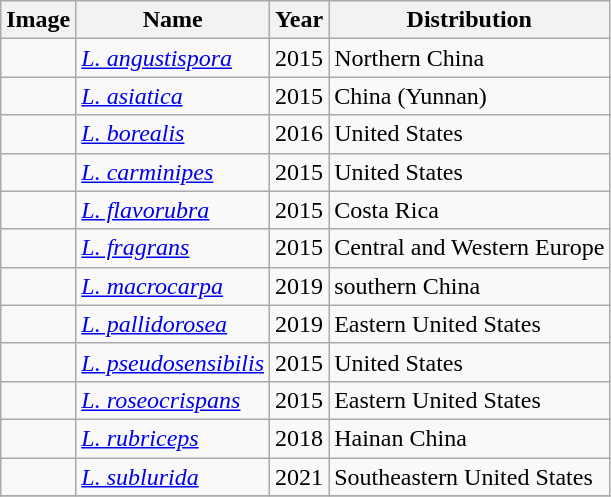<table class="wikitable">
<tr>
<th>Image</th>
<th>Name</th>
<th>Year</th>
<th>Distribution</th>
</tr>
<tr>
<td></td>
<td><em><a href='#'>L. angustispora</a></em> </td>
<td>2015</td>
<td>Northern China</td>
</tr>
<tr>
<td></td>
<td><em><a href='#'>L. asiatica</a></em> </td>
<td>2015</td>
<td>China (Yunnan)</td>
</tr>
<tr>
<td></td>
<td><em><a href='#'>L. borealis</a></em> </td>
<td>2016</td>
<td>United States</td>
</tr>
<tr>
<td></td>
<td><em><a href='#'>L. carminipes</a></em> </td>
<td>2015</td>
<td>United States</td>
</tr>
<tr>
<td></td>
<td><em><a href='#'>L. flavorubra</a></em> </td>
<td>2015</td>
<td>Costa Rica</td>
</tr>
<tr>
<td></td>
<td><em><a href='#'>L. fragrans</a></em> </td>
<td>2015</td>
<td>Central and Western Europe</td>
</tr>
<tr>
<td></td>
<td><em><a href='#'>L. macrocarpa</a></em> </td>
<td>2019</td>
<td>southern China</td>
</tr>
<tr>
<td></td>
<td><em><a href='#'>L. pallidorosea</a></em> </td>
<td>2019</td>
<td>Eastern United States</td>
</tr>
<tr>
<td></td>
<td><em><a href='#'>L. pseudosensibilis</a></em> </td>
<td>2015</td>
<td>United States</td>
</tr>
<tr>
<td></td>
<td><em><a href='#'>L. roseocrispans</a></em> </td>
<td>2015</td>
<td>Eastern United States</td>
</tr>
<tr>
<td></td>
<td><em><a href='#'>L. rubriceps</a></em> </td>
<td>2018</td>
<td>Hainan China</td>
</tr>
<tr>
<td></td>
<td><em><a href='#'>L. sublurida</a></em> </td>
<td>2021</td>
<td>Southeastern United States</td>
</tr>
<tr>
</tr>
</table>
